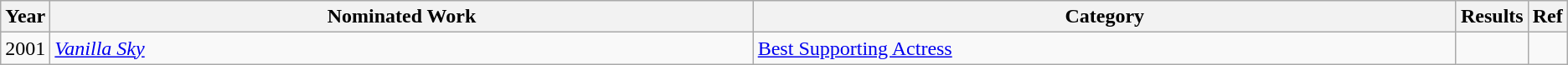<table class="wikitable">
<tr>
<th scope="col" style="width:1em;">Year</th>
<th scope="col" style="width:35em;">Nominated Work</th>
<th scope="col" style="width:35em;">Category</th>
<th scope="col" style="width:1em;">Results</th>
<th scope="col" style="width:1em;">Ref</th>
</tr>
<tr>
<td>2001</td>
<td><em><a href='#'>Vanilla Sky</a></em></td>
<td><a href='#'>Best Supporting Actress</a></td>
<td></td>
<td></td>
</tr>
</table>
